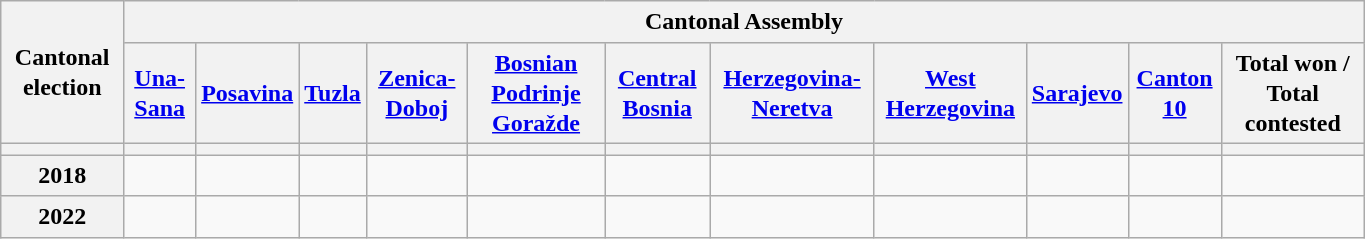<table class="wikitable collapsible collapsed" style="text-align:center; width:72%; line-height:126%; margin-bottom:0">
<tr>
<th rowspan=2>Cantonal election</th>
<th colspan=14>Cantonal Assembly</th>
</tr>
<tr>
<th><a href='#'>Una-Sana</a></th>
<th><a href='#'>Posavina</a></th>
<th><a href='#'>Tuzla</a></th>
<th><a href='#'>Zenica-Doboj</a></th>
<th><a href='#'>Bosnian Podrinje Goražde</a></th>
<th><a href='#'>Central Bosnia</a></th>
<th><a href='#'>Herzegovina-Neretva</a></th>
<th><a href='#'>West Herzegovina</a></th>
<th><a href='#'>Sarajevo</a></th>
<th><a href='#'>Canton 10</a></th>
<th>Total won / Total contested</th>
</tr>
<tr>
<th></th>
<th></th>
<th></th>
<th></th>
<th></th>
<th></th>
<th></th>
<th></th>
<th></th>
<th></th>
<th></th>
<th></th>
</tr>
<tr>
<th>2018</th>
<td></td>
<td></td>
<td></td>
<td></td>
<td></td>
<td></td>
<td></td>
<td></td>
<td></td>
<td></td>
<td></td>
</tr>
<tr>
<th>2022</th>
<td></td>
<td></td>
<td></td>
<td></td>
<td></td>
<td></td>
<td></td>
<td></td>
<td></td>
<td></td>
<td></td>
</tr>
</table>
